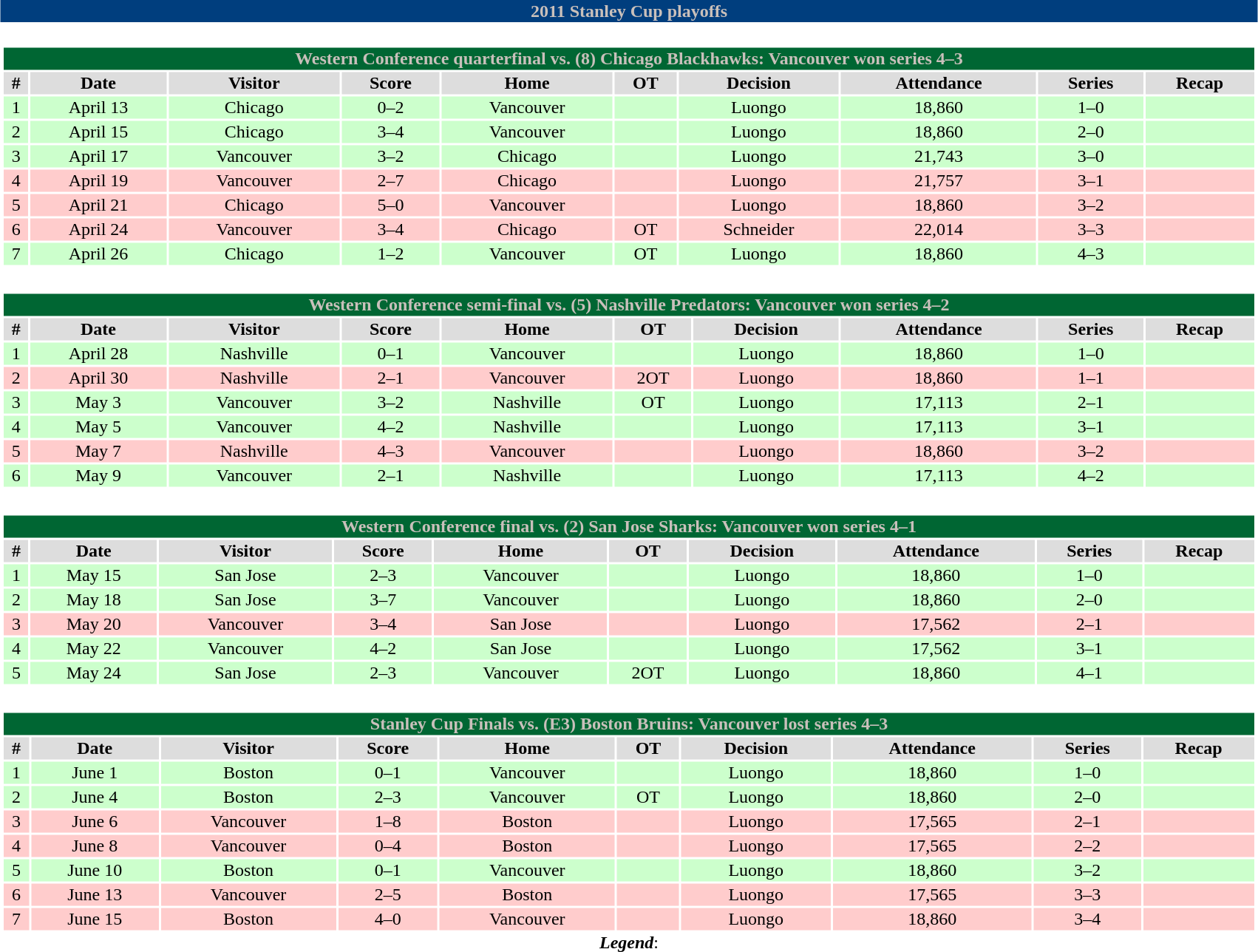<table class="toccolours" width=90% style="clear:both; margin:1.5em auto; text-align:center;">
<tr>
<th colspan=11 style="background:#003e7e; color:#c9c0bb;">2011 Stanley Cup playoffs</th>
</tr>
<tr>
<td colspan=10><br><table class="toccolours collapsible collapsed" width=100%>
<tr>
<th colspan=10 style="background:#006633; color:#c9c0bb;">Western Conference quarterfinal vs. (8) Chicago Blackhawks: Vancouver won series 4–3</th>
</tr>
<tr align="center" bgcolor="#dddddd">
<th>#</th>
<th>Date</th>
<th>Visitor</th>
<th>Score</th>
<th>Home</th>
<th>OT</th>
<th>Decision</th>
<th>Attendance</th>
<th>Series</th>
<th>Recap</th>
</tr>
<tr align="center" bgcolor="#ccffcc">
<td>1</td>
<td>April 13</td>
<td>Chicago</td>
<td>0–2</td>
<td>Vancouver</td>
<td></td>
<td>Luongo</td>
<td>18,860</td>
<td>1–0</td>
<td></td>
</tr>
<tr align="center" bgcolor="#ccffcc">
<td>2</td>
<td>April 15</td>
<td>Chicago</td>
<td>3–4</td>
<td>Vancouver</td>
<td></td>
<td>Luongo</td>
<td>18,860</td>
<td>2–0</td>
<td></td>
</tr>
<tr align="center" bgcolor="#ccffcc">
<td>3</td>
<td>April 17</td>
<td>Vancouver</td>
<td>3–2</td>
<td>Chicago</td>
<td></td>
<td>Luongo</td>
<td>21,743</td>
<td>3–0</td>
<td></td>
</tr>
<tr align="center" bgcolor="#ffcccc">
<td>4</td>
<td>April 19</td>
<td>Vancouver</td>
<td>2–7</td>
<td>Chicago</td>
<td></td>
<td>Luongo</td>
<td>21,757</td>
<td>3–1</td>
<td></td>
</tr>
<tr align="center" bgcolor="#ffcccc">
<td>5</td>
<td>April 21</td>
<td>Chicago</td>
<td>5–0</td>
<td>Vancouver</td>
<td></td>
<td>Luongo</td>
<td>18,860</td>
<td>3–2</td>
<td></td>
</tr>
<tr align="center"  bgcolor="#ffcccc">
<td>6</td>
<td>April 24</td>
<td>Vancouver</td>
<td>3–4</td>
<td>Chicago</td>
<td>OT</td>
<td>Schneider</td>
<td>22,014</td>
<td>3–3</td>
<td></td>
</tr>
<tr align="center" bgcolor="#ccffcc">
<td>7</td>
<td>April 26</td>
<td>Chicago</td>
<td>1–2</td>
<td>Vancouver</td>
<td>OT</td>
<td>Luongo</td>
<td>18,860</td>
<td>4–3</td>
<td></td>
</tr>
</table>
</td>
</tr>
<tr>
<td colspan=10><br><table class="toccolours collapsible collapsed" width=100%>
<tr>
<th colspan=10 style="background:#006633; color:#c9c0bb;">Western Conference semi-final vs. (5) Nashville Predators: Vancouver won series 4–2</th>
</tr>
<tr align="center" bgcolor="#dddddd">
<th>#</th>
<th>Date</th>
<th>Visitor</th>
<th>Score</th>
<th>Home</th>
<th>OT</th>
<th>Decision</th>
<th>Attendance</th>
<th>Series</th>
<th>Recap</th>
</tr>
<tr align="center" bgcolor="#ccffcc">
<td>1</td>
<td>April 28</td>
<td>Nashville</td>
<td>0–1</td>
<td>Vancouver</td>
<td></td>
<td>Luongo</td>
<td>18,860</td>
<td>1–0</td>
<td></td>
</tr>
<tr align="center" bgcolor="#ffcccc">
<td>2</td>
<td>April 30</td>
<td>Nashville</td>
<td>2–1</td>
<td>Vancouver</td>
<td>2OT</td>
<td>Luongo</td>
<td>18,860</td>
<td>1–1</td>
<td></td>
</tr>
<tr align="center" bgcolor="#ccffcc">
<td>3</td>
<td>May 3</td>
<td>Vancouver</td>
<td>3–2</td>
<td>Nashville</td>
<td>OT</td>
<td>Luongo</td>
<td>17,113</td>
<td>2–1</td>
<td></td>
</tr>
<tr align="center" bgcolor="#ccffcc">
<td>4</td>
<td>May 5</td>
<td>Vancouver</td>
<td>4–2</td>
<td>Nashville</td>
<td></td>
<td>Luongo</td>
<td>17,113</td>
<td>3–1</td>
<td></td>
</tr>
<tr align="center" bgcolor="#ffcccc">
<td>5</td>
<td>May 7</td>
<td>Nashville</td>
<td>4–3</td>
<td>Vancouver</td>
<td></td>
<td>Luongo</td>
<td>18,860</td>
<td>3–2</td>
<td></td>
</tr>
<tr align="center"  bgcolor="#ccffcc">
<td>6</td>
<td>May 9</td>
<td>Vancouver</td>
<td>2–1</td>
<td>Nashville</td>
<td></td>
<td>Luongo</td>
<td>17,113</td>
<td>4–2</td>
<td></td>
</tr>
</table>
</td>
</tr>
<tr>
<td colspan=10><br><table class="toccolours collapsible collapsed" width=100%>
<tr>
<th colspan=10 style="background:#006633; color:#c9c0bb;">Western Conference final vs. (2) San Jose Sharks: Vancouver won series 4–1</th>
</tr>
<tr align="center" bgcolor="#dddddd">
<th>#</th>
<th>Date</th>
<th>Visitor</th>
<th>Score</th>
<th>Home</th>
<th>OT</th>
<th>Decision</th>
<th>Attendance</th>
<th>Series</th>
<th>Recap</th>
</tr>
<tr align="center" bgcolor="#ccffcc">
<td>1</td>
<td>May 15</td>
<td>San Jose</td>
<td>2–3</td>
<td>Vancouver</td>
<td></td>
<td>Luongo</td>
<td>18,860</td>
<td>1–0</td>
<td></td>
</tr>
<tr align="center" bgcolor="#ccffcc">
<td>2</td>
<td>May 18</td>
<td>San Jose</td>
<td>3–7</td>
<td>Vancouver</td>
<td></td>
<td>Luongo</td>
<td>18,860</td>
<td>2–0</td>
<td></td>
</tr>
<tr align="center" bgcolor="#ffcccc">
<td>3</td>
<td>May 20</td>
<td>Vancouver</td>
<td>3–4</td>
<td>San Jose</td>
<td></td>
<td>Luongo</td>
<td>17,562</td>
<td>2–1</td>
<td></td>
</tr>
<tr align="center" bgcolor="#ccffcc">
<td>4</td>
<td>May 22</td>
<td>Vancouver</td>
<td>4–2</td>
<td>San Jose</td>
<td></td>
<td>Luongo</td>
<td>17,562</td>
<td>3–1</td>
<td></td>
</tr>
<tr align="center" bgcolor="#ccffcc">
<td>5</td>
<td>May 24</td>
<td>San Jose</td>
<td>2–3</td>
<td>Vancouver</td>
<td>2OT</td>
<td>Luongo</td>
<td>18,860</td>
<td>4–1</td>
<td></td>
</tr>
</table>
</td>
</tr>
<tr>
<td colspan=10><br><table class="toccolours collapsible collapsed" width=100%>
<tr>
<th colspan=10 style="background:#006633; color:#c9c0bb;">Stanley Cup Finals vs. (E3) Boston Bruins: Vancouver lost series 4–3</th>
</tr>
<tr align="center" bgcolor="#dddddd">
<th>#</th>
<th>Date</th>
<th>Visitor</th>
<th>Score</th>
<th>Home</th>
<th>OT</th>
<th>Decision</th>
<th>Attendance</th>
<th>Series</th>
<th>Recap</th>
</tr>
<tr align="center" bgcolor="#ccffcc">
<td>1</td>
<td>June 1</td>
<td>Boston</td>
<td>0–1</td>
<td>Vancouver</td>
<td></td>
<td>Luongo</td>
<td>18,860</td>
<td>1–0</td>
<td></td>
</tr>
<tr align="center" bgcolor="#ccffcc">
<td>2</td>
<td>June 4</td>
<td>Boston</td>
<td>2–3</td>
<td>Vancouver</td>
<td>OT</td>
<td>Luongo</td>
<td>18,860</td>
<td>2–0</td>
<td></td>
</tr>
<tr align="center" bgcolor="#ffcccc">
<td>3</td>
<td>June 6</td>
<td>Vancouver</td>
<td>1–8</td>
<td>Boston</td>
<td></td>
<td>Luongo</td>
<td>17,565</td>
<td>2–1</td>
<td></td>
</tr>
<tr align="center" bgcolor="#ffcccc">
<td>4</td>
<td>June 8</td>
<td>Vancouver</td>
<td>0–4</td>
<td>Boston</td>
<td></td>
<td>Luongo</td>
<td>17,565</td>
<td>2–2</td>
<td></td>
</tr>
<tr align="center" bgcolor="#ccffcc">
<td>5</td>
<td>June 10</td>
<td>Boston</td>
<td>0–1</td>
<td>Vancouver</td>
<td></td>
<td>Luongo</td>
<td>18,860</td>
<td>3–2</td>
<td></td>
</tr>
<tr align="center" bgcolor="#ffcccc">
<td>6</td>
<td>June 13</td>
<td>Vancouver</td>
<td>2–5</td>
<td>Boston</td>
<td></td>
<td>Luongo</td>
<td>17,565</td>
<td>3–3</td>
<td></td>
</tr>
<tr align="center" bgcolor="#ffcccc">
<td>7</td>
<td>June 15</td>
<td>Boston</td>
<td>4–0</td>
<td>Vancouver</td>
<td></td>
<td>Luongo</td>
<td>18,860</td>
<td>3–4</td>
<td></td>
</tr>
</table>
<strong><em>Legend</em></strong>:

</td>
</tr>
</table>
